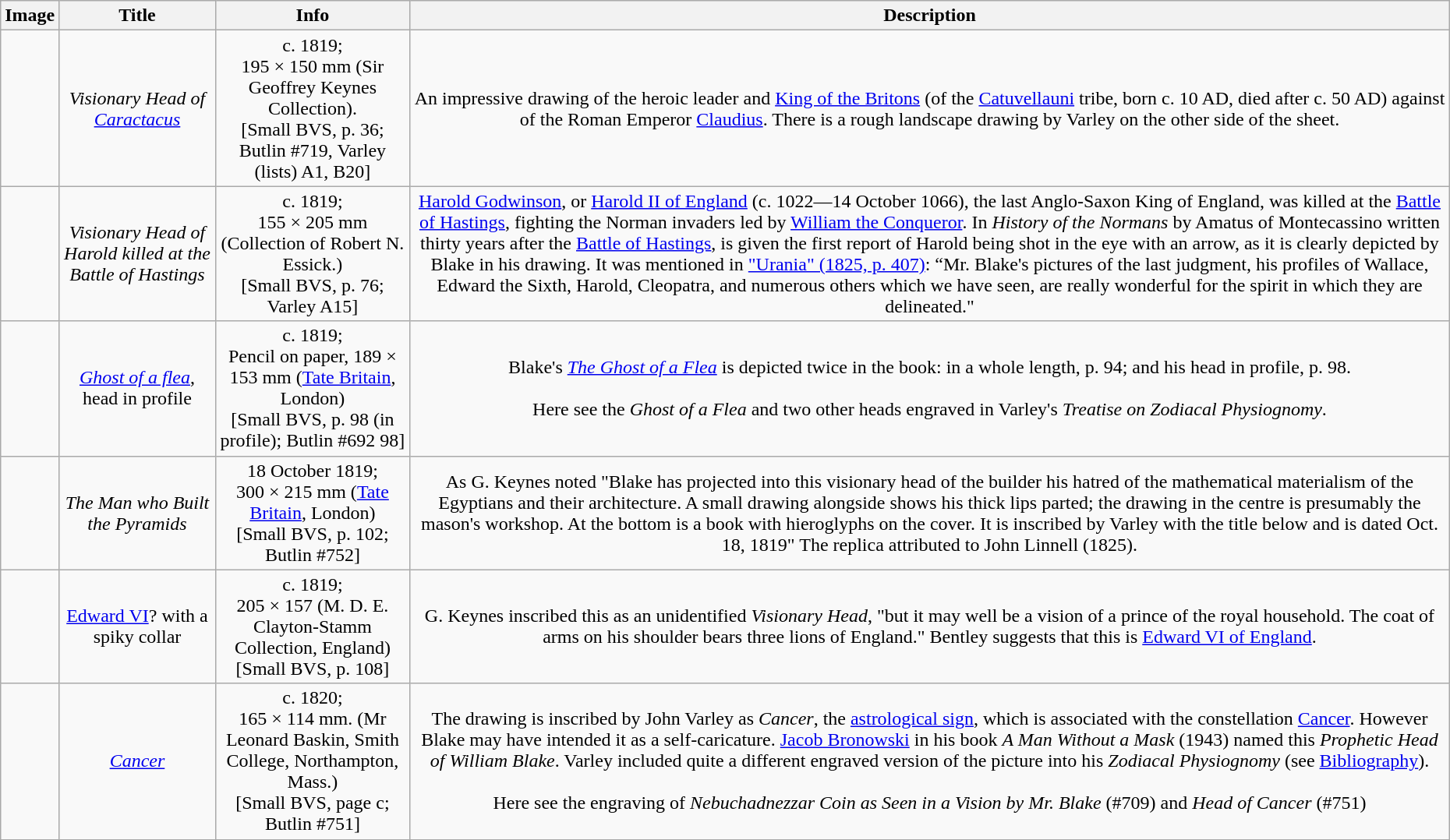<table class="wikitable" style="margin-left:0.5em; text-align:center">
<tr>
<th>Image</th>
<th>Title</th>
<th>Info</th>
<th>Description</th>
</tr>
<tr>
<td></td>
<td><em>Visionary Head of <a href='#'>Caractacus</a></em></td>
<td>c. 1819; <br> 195 × 150 mm (Sir Geoffrey Keynes Collection). <br> [Small BVS, p. 36; Butlin #719, Varley (lists) A1, B20]</td>
<td>An impressive drawing of the heroic leader and <a href='#'>King of the Britons</a>  (of the <a href='#'>Catuvellauni</a> tribe, born c. 10 AD, died after c. 50 AD) against of the Roman Emperor <a href='#'>Claudius</a>. There is a rough landscape drawing by Varley on the other side of the sheet.</td>
</tr>
<tr>
<td></td>
<td><em>Visionary Head of Harold killed at the Battle of Hastings</em></td>
<td>c. 1819; <br>155 × 205 mm (Collection of Robert N. Essick.) <br> [Small BVS, p. 76; Varley A15]</td>
<td><a href='#'>Harold Godwinson</a>, or <a href='#'>Harold II of England</a> (c. 1022—14 October 1066), the last Anglo-Saxon King of England, was killed at the <a href='#'>Battle of Hastings</a>, fighting the Norman invaders led by <a href='#'>William the Conqueror</a>. In <em>History of the Normans</em> by Amatus of Montecassino written thirty years after the <a href='#'>Battle of Hastings</a>, is given the first report of Harold being shot in the eye with an arrow, as it is clearly depicted by Blake in his drawing. It was mentioned in <a href='#'>"Urania" (1825, p. 407)</a>: “Mr. Blake's pictures of the last judgment, his profiles of Wallace, Edward the Sixth, Harold, Cleopatra, and numerous others which we have seen, are really wonderful for the spirit in which they are delineated."</td>
</tr>
<tr>
<td></td>
<td><em><a href='#'>Ghost of a flea</a></em>, head in profile</td>
<td>c. 1819; <br>Pencil on paper, 189 × 153 mm (<a href='#'>Tate Britain</a>, London) <br>[Small BVS, p. 98 (in profile); Butlin #692 98]</td>
<td>Blake's <em><a href='#'>The Ghost of a Flea</a></em> is depicted twice in the book: in a whole length, p. 94; and his head in profile, p. 98. <br><br>Here see the <em>Ghost of a Flea</em> and two other heads engraved in Varley's <em>Treatise on Zodiacal Physiognomy</em>.
</td>
</tr>
<tr>
<td></td>
<td><em>The Man who Built the Pyramids</em></td>
<td>18 October 1819; <br> 300 × 215 mm (<a href='#'>Tate Britain</a>, London) <br> [Small BVS, p. 102; Butlin #752]</td>
<td>As G. Keynes noted "Blake has projected into this visionary head of the builder his hatred of the mathematical materialism of the Egyptians and their architecture. A small drawing alongside shows his thick lips parted;  the drawing in the centre is presumably the mason's workshop. At the bottom is a book with hieroglyphs on the cover. It is inscribed by Varley with the title below and is dated Oct. 18, 1819" The replica attributed to John Linnell (1825).</td>
</tr>
<tr>
<td></td>
<td><a href='#'>Edward VI</a>? with a spiky collar</td>
<td>c. 1819; <br>205 × 157 (M. D. E. Clayton-Stamm Collection, England) <br>[Small BVS, p. 108]</td>
<td>G. Keynes inscribed this as an unidentified <em>Visionary Head</em>, "but it may well be a vision of a prince of the royal household. The coat of arms on his shoulder bears three lions of England." Bentley suggests that this is <a href='#'>Edward VI of England</a>.</td>
</tr>
<tr>
<td></td>
<td><a href='#'><em>Cancer</em></a></td>
<td>c. 1820; <br> 165 × 114 mm. (Mr Leonard Baskin, Smith College, Northampton, Mass.) <br> [Small BVS, page c; Butlin #751]</td>
<td>The drawing is inscribed by John Varley as <em>Cancer</em>, the <a href='#'>astrological sign</a>, which is associated with the constellation <a href='#'>Cancer</a>. However Blake may have intended it as a self-caricature. <a href='#'>Jacob Bronowski</a> in his book <em>A Man Without a Mask</em> (1943) named this <em>Prophetic Head of William Blake</em>.  Varley included quite a different engraved version of the picture into his <em>Zodiacal Physiognomy</em> (see <a href='#'>Bibliography</a>).<br><br>Here see the engraving of <em>Nebuchadnezzar Coin as Seen in a Vision by Mr. Blake</em> (#709) and <em>Head of Cancer</em> (#751) 
</td>
</tr>
<tr>
</tr>
</table>
